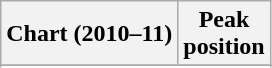<table class="wikitable sortable plainrowheaders" style="text-align:center;">
<tr>
<th>Chart (2010–11)</th>
<th>Peak<br>position</th>
</tr>
<tr>
</tr>
<tr>
</tr>
<tr>
</tr>
</table>
